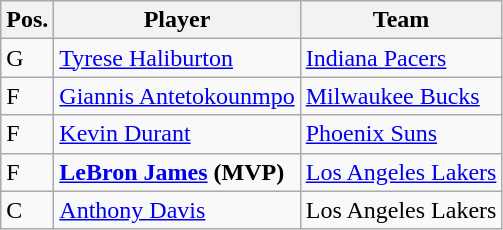<table class="wikitable">
<tr>
<th>Pos.</th>
<th>Player</th>
<th>Team</th>
</tr>
<tr>
<td>G</td>
<td><a href='#'>Tyrese Haliburton</a></td>
<td><a href='#'>Indiana Pacers</a></td>
</tr>
<tr>
<td>F</td>
<td><a href='#'>Giannis Antetokounmpo</a></td>
<td><a href='#'>Milwaukee Bucks</a></td>
</tr>
<tr>
<td>F</td>
<td><a href='#'>Kevin Durant</a></td>
<td><a href='#'>Phoenix Suns</a></td>
</tr>
<tr>
<td>F</td>
<td><strong><a href='#'>LeBron James</a> (MVP)</strong></td>
<td><a href='#'>Los Angeles Lakers</a></td>
</tr>
<tr>
<td>C</td>
<td><a href='#'>Anthony Davis</a></td>
<td>Los Angeles Lakers</td>
</tr>
</table>
